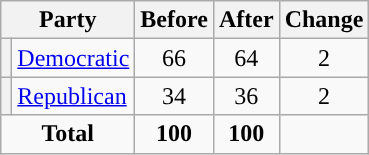<table class="wikitable" style="text-align:center;">
<tr>
<th colspan="2">Party</th>
<th>Before</th>
<th>After</th>
<th>Change</th>
</tr>
<tr>
<th style="background-color:"></th>
<td style="text-align:left;"><a href='#'>Democratic</a></td>
<td>66</td>
<td>64</td>
<td> 2</td>
</tr>
<tr>
<th style="background-color:"></th>
<td style="text-align:left;"><a href='#'>Republican</a></td>
<td>34</td>
<td>36</td>
<td> 2</td>
</tr>
<tr>
<td colspan="2"><strong>Total</strong></td>
<td><strong>100</strong></td>
<td><strong>100</strong></td>
<td></td>
</tr>
</table>
